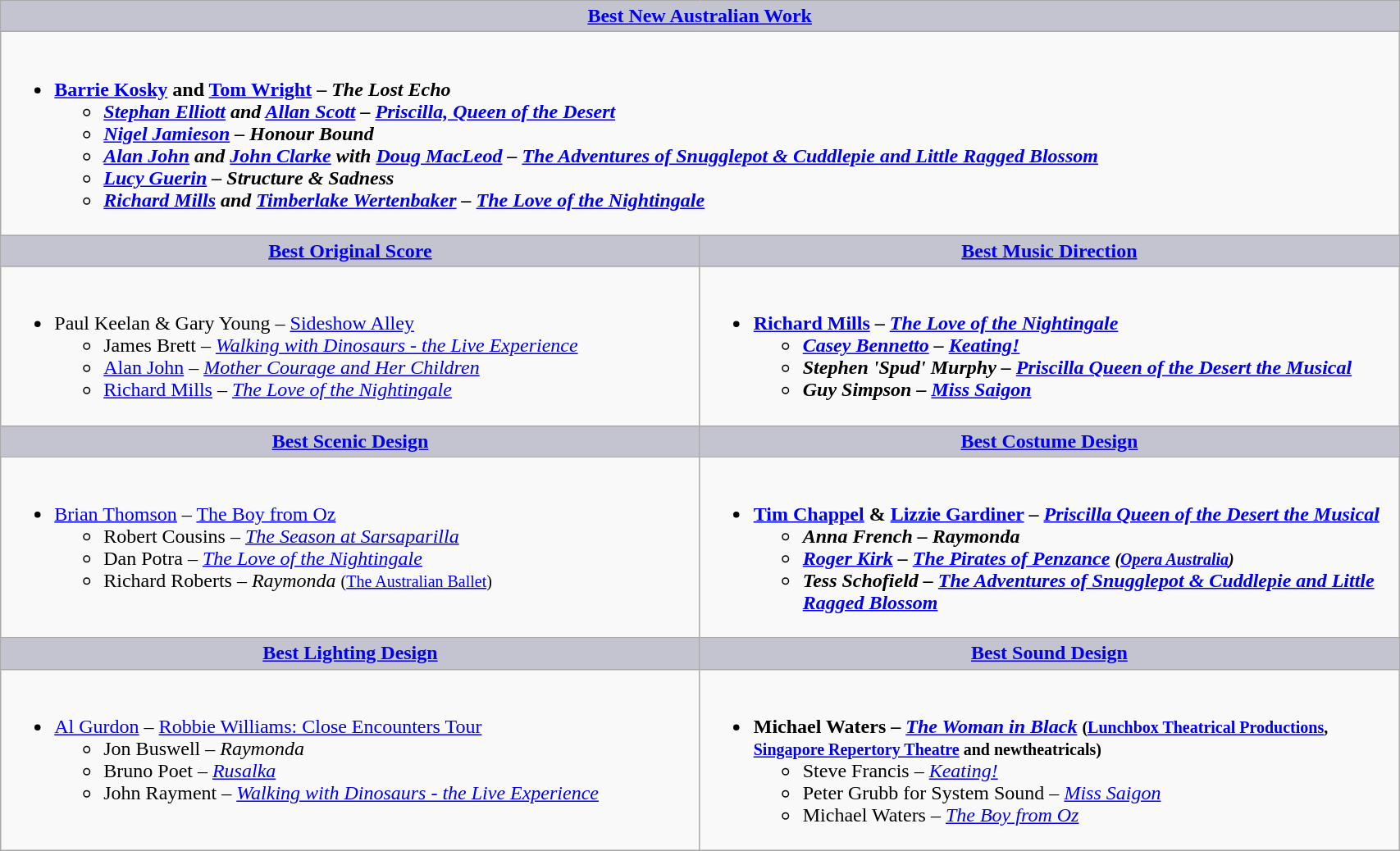<table class=wikitable width="90%" border="1" cellpadding="5" cellspacing="0" align="centre">
<tr>
<th colspan=2 style="background:#C4C3D0;width:50%"><a href='#'>Best New Australian Work</a></th>
</tr>
<tr>
<td colspan=2 valign="top"><br><ul><li><strong><a href='#'>Barrie Kosky</a> and <a href='#'>Tom Wright</a> – <em>The Lost Echo<strong><em><ul><li><a href='#'>Stephan Elliott</a> and <a href='#'>Allan Scott</a> – </em><a href='#'>Priscilla, Queen of the Desert</a><em></li><li><a href='#'>Nigel Jamieson</a> – </em>Honour Bound<em></li><li><a href='#'>Alan John</a> and <a href='#'>John Clarke</a> with <a href='#'>Doug MacLeod</a> – </em><a href='#'>The Adventures of Snugglepot & Cuddlepie and Little Ragged Blossom</a><em></li><li><a href='#'>Lucy Guerin</a> – </em>Structure & Sadness<em></li><li><a href='#'>Richard Mills</a> and <a href='#'>Timberlake Wertenbaker</a> – </em><a href='#'>The Love of the Nightingale</a><em></li></ul></li></ul></td>
</tr>
<tr>
<th style="background:#C4C3D0;width:50%"><a href='#'>Best Original Score</a></th>
<th style="background:#C4C3D0;width:50%"><a href='#'>Best Music Direction</a></th>
</tr>
<tr>
<td valign="top"><br><ul><li></strong>Paul Keelan & Gary Young – </em><a href='#'>Sideshow Alley</a></em></strong><ul><li>James Brett – <em><a href='#'>Walking with Dinosaurs - the Live Experience</a></em></li><li><a href='#'>Alan John</a> – <em><a href='#'>Mother Courage and Her Children</a></em></li><li><a href='#'>Richard Mills</a> – <em><a href='#'>The Love of the Nightingale</a></em></li></ul></li></ul></td>
<td valign="top"><br><ul><li><strong><a href='#'>Richard Mills</a> – <em><a href='#'>The Love of the Nightingale</a><strong><em><ul><li><a href='#'>Casey Bennetto</a> – </em><a href='#'>Keating!</a><em></li><li>Stephen 'Spud' Murphy – </em><a href='#'>Priscilla Queen of the Desert the Musical</a><em></li><li>Guy Simpson – </em><a href='#'>Miss Saigon</a><em></li></ul></li></ul></td>
</tr>
<tr>
<th style="background:#C4C3D0;width:50%"><a href='#'>Best Scenic Design</a></th>
<th style="background:#C4C3D0;width:50%"><a href='#'>Best Costume Design</a></th>
</tr>
<tr>
<td valign="top"><br><ul><li></strong><a href='#'>Brian Thomson</a> – </em><a href='#'>The Boy from Oz</a></em></strong><ul><li>Robert Cousins – <em><a href='#'>The Season at Sarsaparilla</a></em></li><li>Dan Potra – <em><a href='#'>The Love of the Nightingale</a></em></li><li>Richard Roberts – <em>Raymonda</em> <small>(<a href='#'>The Australian Ballet</a>)</small></li></ul></li></ul></td>
<td valign="top"><br><ul><li><strong><a href='#'>Tim Chappel</a> & <a href='#'>Lizzie Gardiner</a> – <em><a href='#'>Priscilla Queen of the Desert the Musical</a><strong><em><ul><li>Anna French – </em>Raymonda<em></li><li><a href='#'>Roger Kirk</a> – </em><a href='#'>The Pirates of Penzance</a><em> <small>(<a href='#'>Opera Australia</a>)</small></li><li>Tess Schofield – </em><a href='#'>The Adventures of Snugglepot & Cuddlepie and Little Ragged Blossom</a><em></li></ul></li></ul></td>
</tr>
<tr>
<th style="background:#C4C3D0;width:50%"><a href='#'>Best Lighting Design</a></th>
<th style="background:#C4C3D0;width:50%"><a href='#'>Best Sound Design</a></th>
</tr>
<tr>
<td valign="top"><br><ul><li></strong><a href='#'>Al Gurdon</a> – </em><a href='#'>Robbie Williams: Close Encounters Tour</a></em></strong><ul><li>Jon Buswell – <em>Raymonda</em></li><li>Bruno Poet – <em><a href='#'>Rusalka</a></em></li><li>John Rayment – <em><a href='#'>Walking with Dinosaurs - the Live Experience</a></em></li></ul></li></ul></td>
<td valign="top"><br><ul><li><strong>Michael Waters – <em><a href='#'>The Woman in Black</a></em> <small>(<a href='#'>Lunchbox Theatrical Productions</a>, <a href='#'>Singapore Repertory Theatre</a> and newtheatricals)</small></strong><ul><li>Steve Francis – <em><a href='#'>Keating!</a></em></li><li>Peter Grubb for System Sound – <em><a href='#'>Miss Saigon</a></em></li><li>Michael Waters – <em><a href='#'>The Boy from Oz</a></em></li></ul></li></ul></td>
</tr>
</table>
